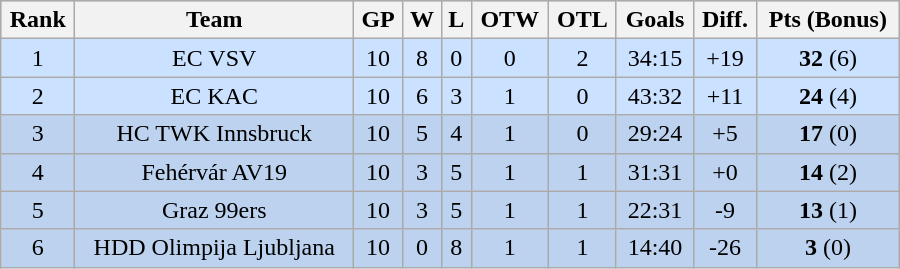<table class="wikitable" width="600px" style="text-align: center;">
<tr style="background-color:#c0c0c0;">
<th>Rank</th>
<th>Team</th>
<th>GP</th>
<th>W</th>
<th>L</th>
<th>OTW</th>
<th>OTL</th>
<th>Goals</th>
<th>Diff.</th>
<th>Pts (Bonus)</th>
</tr>
<tr bgcolor="#CAE1FF">
<td>1</td>
<td>EC VSV</td>
<td>10</td>
<td>8</td>
<td>0</td>
<td>0</td>
<td>2</td>
<td>34:15</td>
<td>+19</td>
<td><strong>32</strong> (6)</td>
</tr>
<tr bgcolor="#CAE1FF">
<td>2</td>
<td>EC KAC</td>
<td>10</td>
<td>6</td>
<td>3</td>
<td>1</td>
<td>0</td>
<td>43:32</td>
<td>+11</td>
<td><strong>24</strong> (4)</td>
</tr>
<tr bgcolor="#BCD2EE">
<td>3</td>
<td>HC TWK Innsbruck</td>
<td>10</td>
<td>5</td>
<td>4</td>
<td>1</td>
<td>0</td>
<td>29:24</td>
<td>+5</td>
<td><strong>17</strong> (0)</td>
</tr>
<tr bgcolor="#BCD2EE">
<td>4</td>
<td>Fehérvár AV19</td>
<td>10</td>
<td>3</td>
<td>5</td>
<td>1</td>
<td>1</td>
<td>31:31</td>
<td>+0</td>
<td><strong>14</strong> (2)</td>
</tr>
<tr bgcolor="#BCD2EE">
<td>5</td>
<td>Graz 99ers</td>
<td>10</td>
<td>3</td>
<td>5</td>
<td>1</td>
<td>1</td>
<td>22:31</td>
<td>-9</td>
<td><strong>13</strong> (1)</td>
</tr>
<tr bgcolor="#BCD2EE">
<td>6</td>
<td>HDD Olimpija Ljubljana</td>
<td>10</td>
<td>0</td>
<td>8</td>
<td>1</td>
<td>1</td>
<td>14:40</td>
<td>-26</td>
<td><strong>3</strong> (0)</td>
</tr>
</table>
